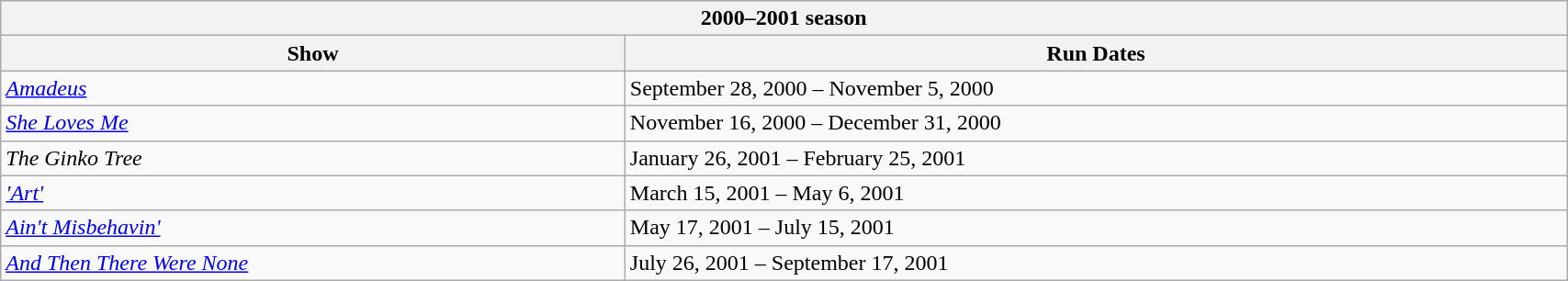<table class="wikitable collapsible collapsed" width=90%>
<tr>
<th colspan=2>2000–2001 season</th>
</tr>
<tr>
<th>Show</th>
<th>Run Dates</th>
</tr>
<tr>
<td><em><a href='#'>Amadeus</a></em></td>
<td>September 28, 2000 – November 5, 2000</td>
</tr>
<tr>
<td><em><a href='#'>She Loves Me</a></em></td>
<td>November 16, 2000 – December 31, 2000</td>
</tr>
<tr>
<td><em>The Ginko Tree</em></td>
<td>January 26, 2001 – February 25, 2001</td>
</tr>
<tr>
<td><em><a href='#'>'Art'</a></em></td>
<td>March 15, 2001 – May 6, 2001</td>
</tr>
<tr>
<td><em><a href='#'>Ain't Misbehavin'</a></em></td>
<td>May 17, 2001 – July 15, 2001</td>
</tr>
<tr>
<td><em><a href='#'>And Then There Were None</a></em></td>
<td>July 26, 2001 – September 17, 2001</td>
</tr>
</table>
